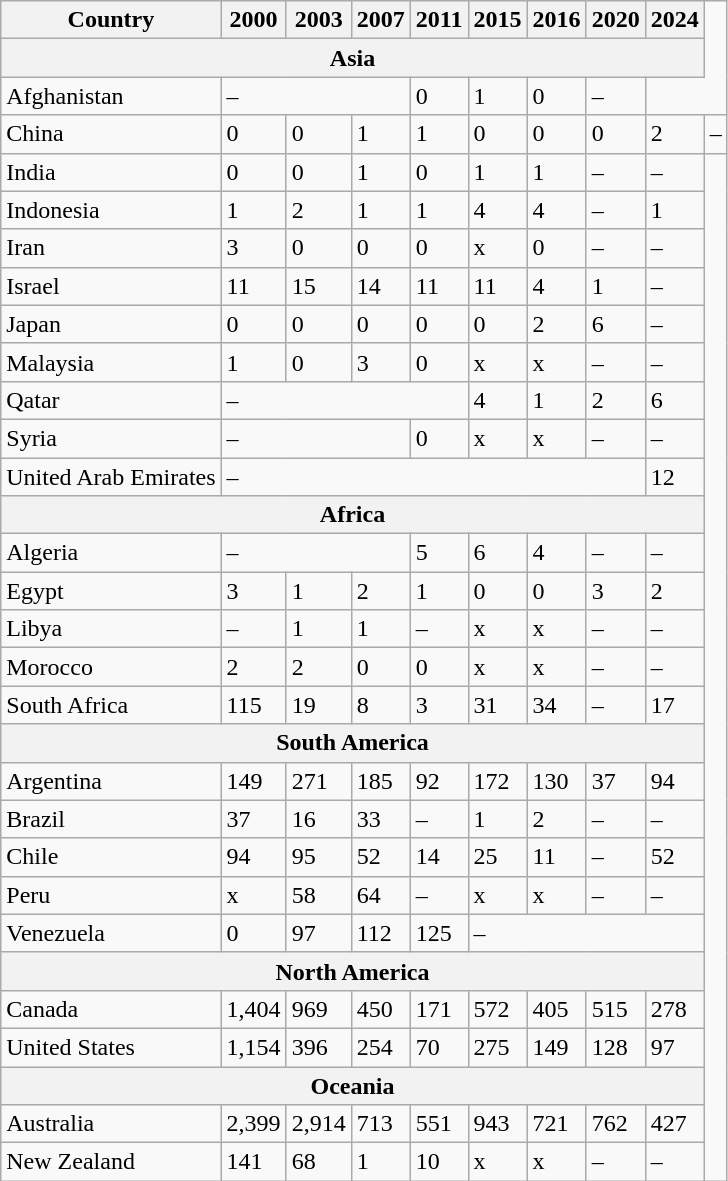<table class="wikitable">
<tr>
<th>Country</th>
<th>2000</th>
<th>2003</th>
<th>2007</th>
<th>2011</th>
<th>2015</th>
<th>2016</th>
<th>2020</th>
<th>2024</th>
</tr>
<tr>
<th colspan="9">Asia</th>
</tr>
<tr>
<td>Afghanistan</td>
<td colspan="3">–</td>
<td>0</td>
<td>1</td>
<td>0</td>
<td>–</td>
</tr>
<tr>
<td>China</td>
<td>0</td>
<td>0</td>
<td>1</td>
<td>1</td>
<td>0</td>
<td>0</td>
<td>0</td>
<td>2</td>
<td>–</td>
</tr>
<tr>
<td>India</td>
<td>0</td>
<td>0</td>
<td>1</td>
<td>0</td>
<td>1</td>
<td>1</td>
<td>–</td>
<td>–</td>
</tr>
<tr>
<td>Indonesia</td>
<td>1</td>
<td>2</td>
<td>1</td>
<td>1</td>
<td>4</td>
<td>4</td>
<td>–</td>
<td>1</td>
</tr>
<tr>
<td>Iran</td>
<td>3</td>
<td>0</td>
<td>0</td>
<td>0</td>
<td>x</td>
<td>0</td>
<td>–</td>
<td>–</td>
</tr>
<tr>
<td>Israel</td>
<td>11</td>
<td>15</td>
<td>14</td>
<td>11</td>
<td>11</td>
<td>4</td>
<td>1</td>
<td>–</td>
</tr>
<tr>
<td>Japan</td>
<td>0</td>
<td>0</td>
<td>0</td>
<td>0</td>
<td>0</td>
<td>2</td>
<td>6</td>
<td>–</td>
</tr>
<tr>
<td>Malaysia</td>
<td>1</td>
<td>0</td>
<td>3</td>
<td>0</td>
<td>x</td>
<td>x</td>
<td>–</td>
<td>–</td>
</tr>
<tr>
<td>Qatar</td>
<td colspan="4">–</td>
<td>4</td>
<td>1</td>
<td>2</td>
<td>6</td>
</tr>
<tr>
<td>Syria</td>
<td colspan="3">–</td>
<td>0</td>
<td>x</td>
<td>x</td>
<td>–</td>
<td>–</td>
</tr>
<tr>
<td>United Arab Emirates</td>
<td colspan="7">–</td>
<td>12</td>
</tr>
<tr>
<th colspan="9">Africa</th>
</tr>
<tr>
<td>Algeria</td>
<td colspan="3">–</td>
<td>5</td>
<td>6</td>
<td>4</td>
<td>–</td>
<td>–</td>
</tr>
<tr>
<td>Egypt</td>
<td>3</td>
<td>1</td>
<td>2</td>
<td>1</td>
<td>0</td>
<td>0</td>
<td>3</td>
<td>2</td>
</tr>
<tr>
<td>Libya</td>
<td>–</td>
<td>1</td>
<td>1</td>
<td>–</td>
<td>x</td>
<td>x</td>
<td>–</td>
<td>–</td>
</tr>
<tr>
<td>Morocco</td>
<td>2</td>
<td>2</td>
<td>0</td>
<td>0</td>
<td>x</td>
<td>x</td>
<td>–</td>
<td>–</td>
</tr>
<tr>
<td>South Africa</td>
<td>115</td>
<td>19</td>
<td>8</td>
<td>3</td>
<td>31</td>
<td>34</td>
<td>–</td>
<td>17</td>
</tr>
<tr>
<th colspan="9">South America</th>
</tr>
<tr>
<td>Argentina</td>
<td>149</td>
<td>271</td>
<td>185</td>
<td>92</td>
<td>172</td>
<td>130</td>
<td>37</td>
<td>94</td>
</tr>
<tr>
<td>Brazil</td>
<td>37</td>
<td>16</td>
<td>33</td>
<td>–</td>
<td>1</td>
<td>2</td>
<td>–</td>
<td>–</td>
</tr>
<tr>
<td>Chile</td>
<td>94</td>
<td>95</td>
<td>52</td>
<td>14</td>
<td>25</td>
<td>11</td>
<td>–</td>
<td>52</td>
</tr>
<tr>
<td>Peru</td>
<td>x</td>
<td>58</td>
<td>64</td>
<td>–</td>
<td>x</td>
<td>x</td>
<td>–</td>
<td>–</td>
</tr>
<tr>
<td>Venezuela</td>
<td>0</td>
<td>97</td>
<td>112</td>
<td>125</td>
<td colspan="4">–</td>
</tr>
<tr>
<th colspan="9">North America</th>
</tr>
<tr>
<td>Canada</td>
<td>1,404</td>
<td>969</td>
<td>450</td>
<td>171</td>
<td>572</td>
<td>405</td>
<td>515</td>
<td>278</td>
</tr>
<tr>
<td>United States</td>
<td>1,154</td>
<td>396</td>
<td>254</td>
<td>70</td>
<td>275</td>
<td>149</td>
<td>128</td>
<td>97</td>
</tr>
<tr>
<th colspan="9">Oceania</th>
</tr>
<tr>
<td>Australia</td>
<td>2,399</td>
<td>2,914</td>
<td>713</td>
<td>551</td>
<td>943</td>
<td>721</td>
<td>762</td>
<td>427</td>
</tr>
<tr>
<td>New Zealand</td>
<td>141</td>
<td>68</td>
<td>1</td>
<td>10</td>
<td>x</td>
<td>x</td>
<td>–</td>
<td>–</td>
</tr>
</table>
